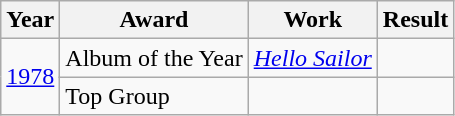<table class="wikitable">
<tr>
<th>Year</th>
<th>Award</th>
<th>Work</th>
<th>Result</th>
</tr>
<tr>
<td rowspan=2><a href='#'>1978</a></td>
<td>Album of the Year</td>
<td><em><a href='#'>Hello Sailor</a></em></td>
<td></td>
</tr>
<tr>
<td>Top Group</td>
<td></td>
<td></td>
</tr>
</table>
